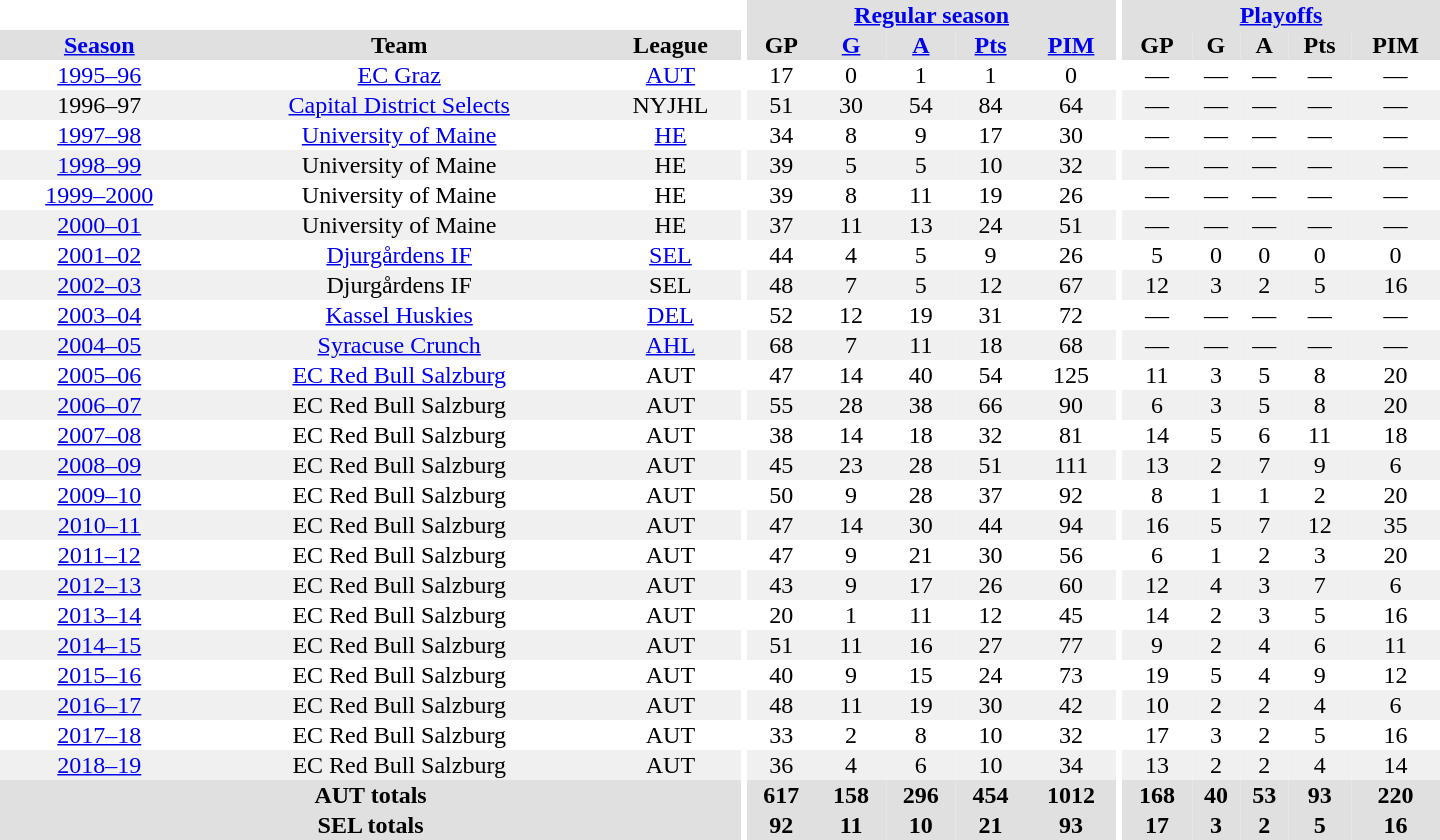<table border="0" cellpadding="1" cellspacing="0" style="text-align:center; width:60em">
<tr bgcolor="#e0e0e0">
<th colspan="3" bgcolor="#ffffff"></th>
<th rowspan="99" bgcolor="#ffffff"></th>
<th colspan="5"><a href='#'>Regular season</a></th>
<th rowspan="99" bgcolor="#ffffff"></th>
<th colspan="5"><a href='#'>Playoffs</a></th>
</tr>
<tr bgcolor="#e0e0e0">
<th><a href='#'>Season</a></th>
<th>Team</th>
<th>League</th>
<th>GP</th>
<th><a href='#'>G</a></th>
<th><a href='#'>A</a></th>
<th><a href='#'>Pts</a></th>
<th><a href='#'>PIM</a></th>
<th>GP</th>
<th>G</th>
<th>A</th>
<th>Pts</th>
<th>PIM</th>
</tr>
<tr>
<td><a href='#'>1995–96</a></td>
<td><a href='#'>EC Graz</a></td>
<td><a href='#'>AUT</a></td>
<td>17</td>
<td>0</td>
<td>1</td>
<td>1</td>
<td>0</td>
<td>—</td>
<td>—</td>
<td>—</td>
<td>—</td>
<td>—</td>
</tr>
<tr bgcolor="#f0f0f0">
<td>1996–97</td>
<td><a href='#'>Capital District Selects</a></td>
<td>NYJHL</td>
<td>51</td>
<td>30</td>
<td>54</td>
<td>84</td>
<td>64</td>
<td>—</td>
<td>—</td>
<td>—</td>
<td>—</td>
<td>—</td>
</tr>
<tr>
<td><a href='#'>1997–98</a></td>
<td><a href='#'>University of Maine</a></td>
<td><a href='#'>HE</a></td>
<td>34</td>
<td>8</td>
<td>9</td>
<td>17</td>
<td>30</td>
<td>—</td>
<td>—</td>
<td>—</td>
<td>—</td>
<td>—</td>
</tr>
<tr bgcolor="#f0f0f0">
<td><a href='#'>1998–99</a></td>
<td>University of Maine</td>
<td>HE</td>
<td>39</td>
<td>5</td>
<td>5</td>
<td>10</td>
<td>32</td>
<td>—</td>
<td>—</td>
<td>—</td>
<td>—</td>
<td>—</td>
</tr>
<tr>
<td><a href='#'>1999–2000</a></td>
<td>University of Maine</td>
<td>HE</td>
<td>39</td>
<td>8</td>
<td>11</td>
<td>19</td>
<td>26</td>
<td>—</td>
<td>—</td>
<td>—</td>
<td>—</td>
<td>—</td>
</tr>
<tr bgcolor="#f0f0f0">
<td><a href='#'>2000–01</a></td>
<td>University of Maine</td>
<td>HE</td>
<td>37</td>
<td>11</td>
<td>13</td>
<td>24</td>
<td>51</td>
<td>—</td>
<td>—</td>
<td>—</td>
<td>—</td>
<td>—</td>
</tr>
<tr>
<td><a href='#'>2001–02</a></td>
<td><a href='#'>Djurgårdens IF</a></td>
<td><a href='#'>SEL</a></td>
<td>44</td>
<td>4</td>
<td>5</td>
<td>9</td>
<td>26</td>
<td>5</td>
<td>0</td>
<td>0</td>
<td>0</td>
<td>0</td>
</tr>
<tr bgcolor="#f0f0f0">
<td><a href='#'>2002–03</a></td>
<td>Djurgårdens IF</td>
<td>SEL</td>
<td>48</td>
<td>7</td>
<td>5</td>
<td>12</td>
<td>67</td>
<td>12</td>
<td>3</td>
<td>2</td>
<td>5</td>
<td>16</td>
</tr>
<tr>
<td><a href='#'>2003–04</a></td>
<td><a href='#'>Kassel Huskies</a></td>
<td><a href='#'>DEL</a></td>
<td>52</td>
<td>12</td>
<td>19</td>
<td>31</td>
<td>72</td>
<td>—</td>
<td>—</td>
<td>—</td>
<td>—</td>
<td>—</td>
</tr>
<tr bgcolor="#f0f0f0">
<td><a href='#'>2004–05</a></td>
<td><a href='#'>Syracuse Crunch</a></td>
<td><a href='#'>AHL</a></td>
<td>68</td>
<td>7</td>
<td>11</td>
<td>18</td>
<td>68</td>
<td>—</td>
<td>—</td>
<td>—</td>
<td>—</td>
<td>—</td>
</tr>
<tr>
<td><a href='#'>2005–06</a></td>
<td><a href='#'>EC Red Bull Salzburg</a></td>
<td>AUT</td>
<td>47</td>
<td>14</td>
<td>40</td>
<td>54</td>
<td>125</td>
<td>11</td>
<td>3</td>
<td>5</td>
<td>8</td>
<td>20</td>
</tr>
<tr bgcolor="#f0f0f0">
<td><a href='#'>2006–07</a></td>
<td>EC Red Bull Salzburg</td>
<td>AUT</td>
<td>55</td>
<td>28</td>
<td>38</td>
<td>66</td>
<td>90</td>
<td>6</td>
<td>3</td>
<td>5</td>
<td>8</td>
<td>20</td>
</tr>
<tr>
<td><a href='#'>2007–08</a></td>
<td>EC Red Bull Salzburg</td>
<td>AUT</td>
<td>38</td>
<td>14</td>
<td>18</td>
<td>32</td>
<td>81</td>
<td>14</td>
<td>5</td>
<td>6</td>
<td>11</td>
<td>18</td>
</tr>
<tr bgcolor="#f0f0f0">
<td><a href='#'>2008–09</a></td>
<td>EC Red Bull Salzburg</td>
<td>AUT</td>
<td>45</td>
<td>23</td>
<td>28</td>
<td>51</td>
<td>111</td>
<td>13</td>
<td>2</td>
<td>7</td>
<td>9</td>
<td>6</td>
</tr>
<tr>
<td><a href='#'>2009–10</a></td>
<td>EC Red Bull Salzburg</td>
<td>AUT</td>
<td>50</td>
<td>9</td>
<td>28</td>
<td>37</td>
<td>92</td>
<td>8</td>
<td>1</td>
<td>1</td>
<td>2</td>
<td>20</td>
</tr>
<tr bgcolor="#f0f0f0">
<td><a href='#'>2010–11</a></td>
<td>EC Red Bull Salzburg</td>
<td>AUT</td>
<td>47</td>
<td>14</td>
<td>30</td>
<td>44</td>
<td>94</td>
<td>16</td>
<td>5</td>
<td>7</td>
<td>12</td>
<td>35</td>
</tr>
<tr>
<td><a href='#'>2011–12</a></td>
<td>EC Red Bull Salzburg</td>
<td>AUT</td>
<td>47</td>
<td>9</td>
<td>21</td>
<td>30</td>
<td>56</td>
<td>6</td>
<td>1</td>
<td>2</td>
<td>3</td>
<td>20</td>
</tr>
<tr bgcolor="#f0f0f0">
<td><a href='#'>2012–13</a></td>
<td>EC Red Bull Salzburg</td>
<td>AUT</td>
<td>43</td>
<td>9</td>
<td>17</td>
<td>26</td>
<td>60</td>
<td>12</td>
<td>4</td>
<td>3</td>
<td>7</td>
<td>6</td>
</tr>
<tr>
<td><a href='#'>2013–14</a></td>
<td>EC Red Bull Salzburg</td>
<td>AUT</td>
<td>20</td>
<td>1</td>
<td>11</td>
<td>12</td>
<td>45</td>
<td>14</td>
<td>2</td>
<td>3</td>
<td>5</td>
<td>16</td>
</tr>
<tr bgcolor="#f0f0f0">
<td><a href='#'>2014–15</a></td>
<td>EC Red Bull Salzburg</td>
<td>AUT</td>
<td>51</td>
<td>11</td>
<td>16</td>
<td>27</td>
<td>77</td>
<td>9</td>
<td>2</td>
<td>4</td>
<td>6</td>
<td>11</td>
</tr>
<tr>
<td><a href='#'>2015–16</a></td>
<td>EC Red Bull Salzburg</td>
<td>AUT</td>
<td>40</td>
<td>9</td>
<td>15</td>
<td>24</td>
<td>73</td>
<td>19</td>
<td>5</td>
<td>4</td>
<td>9</td>
<td>12</td>
</tr>
<tr bgcolor="#f0f0f0">
<td><a href='#'>2016–17</a></td>
<td>EC Red Bull Salzburg</td>
<td>AUT</td>
<td>48</td>
<td>11</td>
<td>19</td>
<td>30</td>
<td>42</td>
<td>10</td>
<td>2</td>
<td>2</td>
<td>4</td>
<td>6</td>
</tr>
<tr>
<td><a href='#'>2017–18</a></td>
<td>EC Red Bull Salzburg</td>
<td>AUT</td>
<td>33</td>
<td>2</td>
<td>8</td>
<td>10</td>
<td>32</td>
<td>17</td>
<td>3</td>
<td>2</td>
<td>5</td>
<td>16</td>
</tr>
<tr bgcolor="#f0f0f0">
<td><a href='#'>2018–19</a></td>
<td>EC Red Bull Salzburg</td>
<td>AUT</td>
<td>36</td>
<td>4</td>
<td>6</td>
<td>10</td>
<td>34</td>
<td>13</td>
<td>2</td>
<td>2</td>
<td>4</td>
<td>14</td>
</tr>
<tr bgcolor="#e0e0e0">
<th colspan="3">AUT totals</th>
<th>617</th>
<th>158</th>
<th>296</th>
<th>454</th>
<th>1012</th>
<th>168</th>
<th>40</th>
<th>53</th>
<th>93</th>
<th>220</th>
</tr>
<tr bgcolor="#e0e0e0">
<th colspan="3">SEL totals</th>
<th>92</th>
<th>11</th>
<th>10</th>
<th>21</th>
<th>93</th>
<th>17</th>
<th>3</th>
<th>2</th>
<th>5</th>
<th>16</th>
</tr>
</table>
